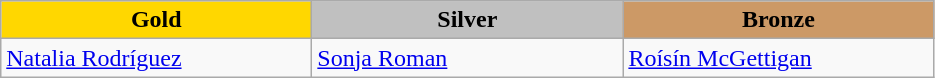<table class="wikitable" style="text-align:left">
<tr align="center">
<td width=200 bgcolor=gold><strong>Gold</strong></td>
<td width=200 bgcolor=silver><strong>Silver</strong></td>
<td width=200 bgcolor=CC9966><strong>Bronze</strong></td>
</tr>
<tr>
<td><a href='#'>Natalia Rodríguez</a><br><em></em></td>
<td><a href='#'>Sonja Roman</a><br><em></em></td>
<td><a href='#'>Roísín McGettigan</a><br><em></em></td>
</tr>
</table>
